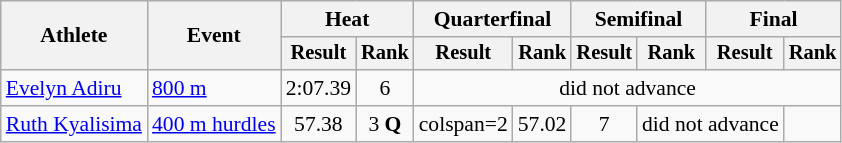<table class="wikitable" style="font-size:90%">
<tr>
<th rowspan="2">Athlete</th>
<th rowspan="2">Event</th>
<th colspan="2">Heat</th>
<th colspan="2">Quarterfinal</th>
<th colspan="2">Semifinal</th>
<th colspan="2">Final</th>
</tr>
<tr style="font-size:95%">
<th>Result</th>
<th>Rank</th>
<th>Result</th>
<th>Rank</th>
<th>Result</th>
<th>Rank</th>
<th>Result</th>
<th>Rank</th>
</tr>
<tr align=center>
<td align=left><a href='#'>Evelyn Adiru</a></td>
<td align=left><a href='#'>800 m</a></td>
<td>2:07.39</td>
<td>6</td>
<td colspan=6>did not advance</td>
</tr>
<tr align=center>
<td align=left><a href='#'>Ruth Kyalisima</a></td>
<td align=left><a href='#'>400 m hurdles</a></td>
<td>57.38</td>
<td>3 <strong>Q</strong></td>
<td>colspan=2 </td>
<td>57.02</td>
<td>7</td>
<td colspan=2>did not advance</td>
</tr>
</table>
